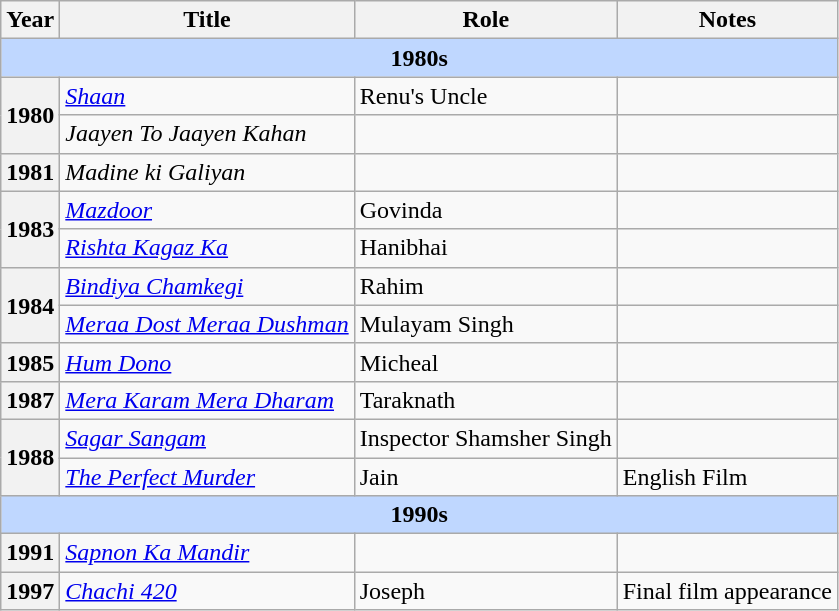<table class="wikitable">
<tr>
<th>Year</th>
<th>Title</th>
<th>Role</th>
<th>Notes</th>
</tr>
<tr>
<th colspan="4" style="background:#bfd7ff">1980s</th>
</tr>
<tr>
<th rowspan="2">1980</th>
<td><em><a href='#'>Shaan</a></em></td>
<td>Renu's Uncle</td>
<td></td>
</tr>
<tr>
<td><em>Jaayen To Jaayen Kahan</em></td>
<td></td>
<td></td>
</tr>
<tr>
<th>1981</th>
<td><em>Madine ki Galiyan</em></td>
<td></td>
<td></td>
</tr>
<tr>
<th rowspan="2">1983</th>
<td><em><a href='#'>Mazdoor</a></em></td>
<td>Govinda</td>
<td></td>
</tr>
<tr>
<td><em><a href='#'>Rishta Kagaz Ka</a></em></td>
<td>Hanibhai</td>
<td></td>
</tr>
<tr>
<th rowspan="2">1984</th>
<td><em><a href='#'>Bindiya Chamkegi</a></em></td>
<td>Rahim</td>
<td></td>
</tr>
<tr>
<td><em><a href='#'>Meraa Dost Meraa Dushman</a></em></td>
<td>Mulayam Singh</td>
<td></td>
</tr>
<tr>
<th>1985</th>
<td><em><a href='#'>Hum Dono</a></em></td>
<td>Micheal</td>
<td></td>
</tr>
<tr>
<th>1987</th>
<td><em><a href='#'>Mera Karam Mera Dharam</a></em></td>
<td>Taraknath</td>
<td></td>
</tr>
<tr>
<th rowspan="2">1988</th>
<td><em><a href='#'>Sagar Sangam</a></em></td>
<td>Inspector Shamsher Singh</td>
<td></td>
</tr>
<tr>
<td><em><a href='#'>The Perfect Murder</a></em></td>
<td>Jain</td>
<td>English Film</td>
</tr>
<tr>
<th colspan="4" style="background:#bfd7ff">1990s</th>
</tr>
<tr>
<th>1991</th>
<td><em><a href='#'>Sapnon Ka Mandir</a></em></td>
<td></td>
<td></td>
</tr>
<tr>
<th>1997</th>
<td><em><a href='#'>Chachi 420</a></em></td>
<td>Joseph</td>
<td>Final film appearance</td>
</tr>
</table>
